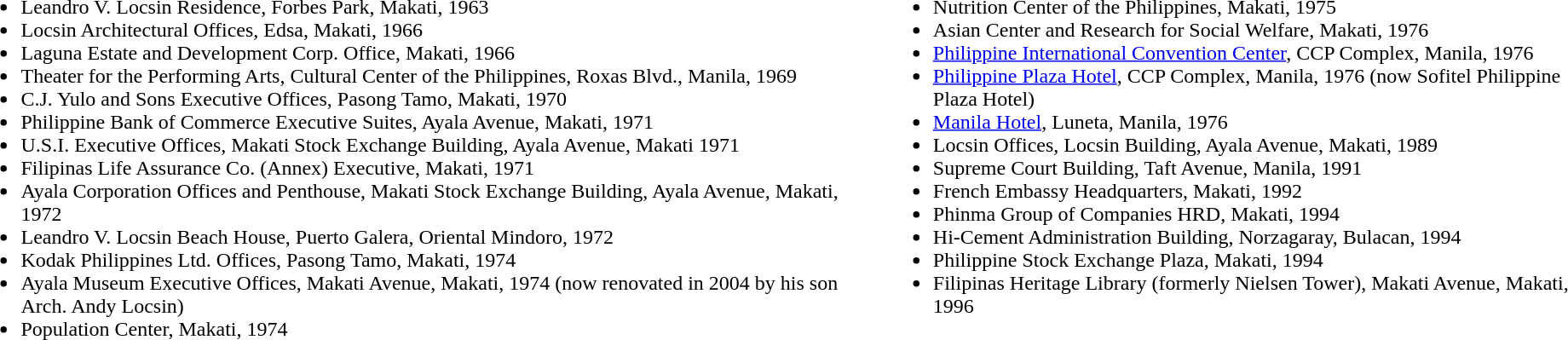<table border=0>
<tr valign=top>
<td><br><ul><li>Leandro V. Locsin Residence, Forbes Park, Makati, 1963</li><li>Locsin Architectural Offices, Edsa, Makati, 1966</li><li>Laguna Estate and Development Corp. Office, Makati, 1966</li><li>Theater for the Performing Arts, Cultural Center of the Philippines, Roxas Blvd., Manila, 1969</li><li>C.J. Yulo and Sons Executive Offices, Pasong Tamo, Makati, 1970</li><li>Philippine Bank of Commerce Executive Suites, Ayala Avenue, Makati, 1971</li><li>U.S.I. Executive Offices, Makati Stock Exchange Building, Ayala Avenue, Makati 1971</li><li>Filipinas Life Assurance Co. (Annex) Executive, Makati, 1971</li><li>Ayala Corporation Offices and Penthouse, Makati Stock Exchange Building, Ayala Avenue, Makati, 1972</li><li>Leandro V. Locsin Beach House, Puerto Galera, Oriental Mindoro, 1972</li><li>Kodak Philippines Ltd. Offices, Pasong Tamo, Makati, 1974</li><li>Ayala Museum Executive Offices, Makati Avenue, Makati, 1974 (now renovated in 2004 by his son Arch. Andy Locsin)</li><li>Population Center, Makati, 1974</li></ul></td>
<td><br><ul><li>Nutrition Center of the Philippines, Makati, 1975</li><li>Asian Center and Research for Social Welfare, Makati, 1976</li><li><a href='#'>Philippine International Convention Center</a>, CCP Complex, Manila, 1976</li><li><a href='#'>Philippine Plaza Hotel</a>, CCP Complex, Manila, 1976 (now Sofitel Philippine Plaza Hotel)</li><li><a href='#'>Manila Hotel</a>, Luneta, Manila, 1976</li><li>Locsin Offices, Locsin Building, Ayala Avenue, Makati, 1989</li><li>Supreme Court Building, Taft Avenue, Manila, 1991</li><li>French Embassy Headquarters, Makati, 1992</li><li>Phinma Group of Companies HRD, Makati, 1994</li><li>Hi-Cement Administration Building, Norzagaray, Bulacan, 1994</li><li>Philippine Stock Exchange Plaza, Makati, 1994</li><li>Filipinas Heritage Library (formerly Nielsen Tower), Makati Avenue, Makati, 1996</li></ul></td>
</tr>
</table>
